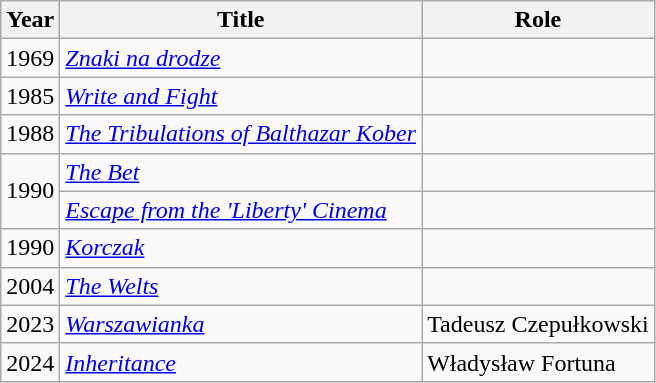<table class="wikitable sortable">
<tr>
<th>Year</th>
<th>Title</th>
<th>Role</th>
</tr>
<tr>
<td>1969</td>
<td><em><a href='#'>Znaki na drodze</a></em></td>
<td></td>
</tr>
<tr>
<td>1985</td>
<td><em><a href='#'>Write and Fight</a></em></td>
<td></td>
</tr>
<tr>
<td>1988</td>
<td><em><a href='#'>The Tribulations of Balthazar Kober</a></em></td>
<td></td>
</tr>
<tr>
<td rowspan="2">1990</td>
<td><em><a href='#'>The Bet</a></em></td>
<td></td>
</tr>
<tr>
<td><em><a href='#'>Escape from the 'Liberty' Cinema</a></em></td>
<td></td>
</tr>
<tr>
<td>1990</td>
<td><em><a href='#'>Korczak</a></em></td>
<td></td>
</tr>
<tr>
<td>2004</td>
<td><em><a href='#'>The Welts</a></em></td>
<td></td>
</tr>
<tr>
<td>2023</td>
<td><em><a href='#'>Warszawianka</a></em></td>
<td>Tadeusz Czepułkowski</td>
</tr>
<tr>
<td>2024</td>
<td><em><a href='#'>Inheritance</a></em></td>
<td>Władysław Fortuna</td>
</tr>
</table>
